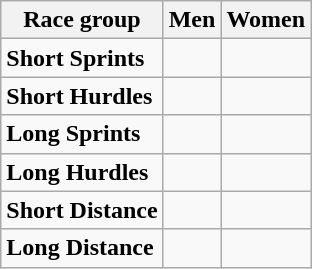<table class="wikitable">
<tr>
<th scope="col">Race group</th>
<th scope="col">Men</th>
<th scope="col">Women</th>
</tr>
<tr>
<td><strong>Short Sprints</strong></td>
<td> </td>
<td> </td>
</tr>
<tr>
<td><strong>Short Hurdles</strong></td>
<td> </td>
<td> </td>
</tr>
<tr>
<td><strong>Long Sprints</strong></td>
<td> </td>
<td> </td>
</tr>
<tr>
<td><strong>Long Hurdles</strong></td>
<td> </td>
<td> </td>
</tr>
<tr>
<td><strong>Short Distance</strong></td>
<td> </td>
<td> </td>
</tr>
<tr>
<td><strong>Long Distance</strong></td>
<td> </td>
<td> </td>
</tr>
</table>
